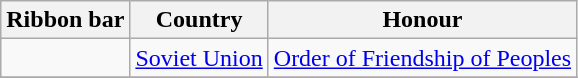<table class="wikitable">
<tr>
<th>Ribbon bar</th>
<th>Country</th>
<th>Honour</th>
</tr>
<tr>
<td></td>
<td><a href='#'>Soviet Union</a></td>
<td><a href='#'>Order of Friendship of Peoples</a></td>
</tr>
<tr>
</tr>
</table>
